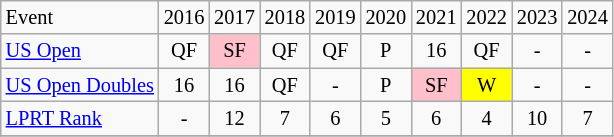<table class="wikitable" style="font-size:85%;" align=center>
<tr>
<td>Event</td>
<td>2016</td>
<td>2017</td>
<td>2018</td>
<td>2019</td>
<td align=center>2020</td>
<td align=center>2021</td>
<td align=center>2022</td>
<td align=center>2023</td>
<td align=center>2024</td>
</tr>
<tr>
<td align="left"><a href='#'>US Open</a></td>
<td align=center>QF</td>
<td bgcolor=pink align=center>SF</td>
<td align=center>QF</td>
<td align=center>QF</td>
<td align=center>P</td>
<td align=center>16</td>
<td align=center>QF</td>
<td align=center>-</td>
<td align=center>-</td>
</tr>
<tr>
<td align="left"><a href='#'>US Open Doubles</a></td>
<td align=center>16</td>
<td align=center>16</td>
<td align=center>QF</td>
<td align=center>-</td>
<td align=center>P</td>
<td bgcolor=pink align=center>SF</td>
<td bgcolor=yellow align=center>W</td>
<td align=center>-</td>
<td align=center>-</td>
</tr>
<tr>
<td align="left"><a href='#'>LPRT Rank</a></td>
<td align=center>-</td>
<td align=center>12</td>
<td align=center>7</td>
<td align=center>6</td>
<td align=center>5</td>
<td align=center>6</td>
<td align=center>4</td>
<td align=center>10</td>
<td align=center>7</td>
</tr>
<tr>
</tr>
</table>
